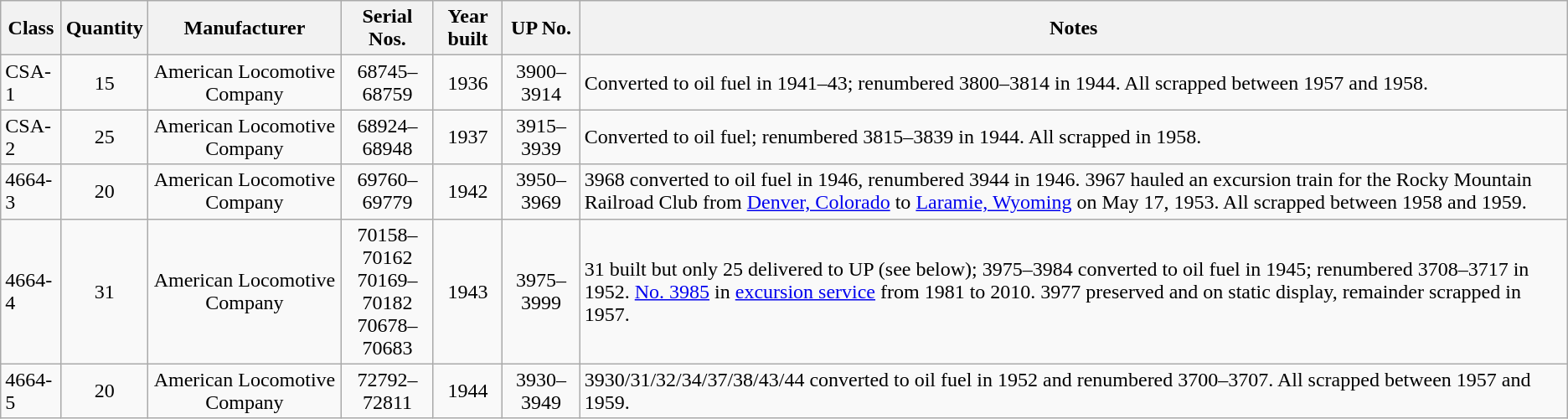<table class=wikitable style=text-align:center>
<tr>
<th>Class</th>
<th>Quantity</th>
<th>Manufacturer</th>
<th>Serial Nos.</th>
<th>Year built</th>
<th>UP No.</th>
<th>Notes</th>
</tr>
<tr>
<td align=left>CSA-1</td>
<td>15</td>
<td>American Locomotive Company</td>
<td>68745–68759</td>
<td>1936</td>
<td>3900–3914</td>
<td align=left>Converted to oil fuel in 1941–43; renumbered 3800–3814 in 1944. All scrapped between 1957 and 1958.</td>
</tr>
<tr>
<td align=left>CSA-2</td>
<td>25</td>
<td>American Locomotive Company</td>
<td>68924–68948</td>
<td>1937</td>
<td>3915–3939</td>
<td align=left>Converted to oil fuel; renumbered 3815–3839 in 1944. All scrapped in 1958.</td>
</tr>
<tr>
<td align=left>4664-3</td>
<td>20</td>
<td>American Locomotive Company</td>
<td>69760–69779</td>
<td>1942</td>
<td>3950–3969</td>
<td align=left>3968 converted to oil fuel in 1946, renumbered 3944 in 1946. 3967 hauled an excursion train for the Rocky Mountain Railroad Club from <a href='#'>Denver, Colorado</a> to <a href='#'>Laramie, Wyoming</a> on May 17, 1953. All scrapped between 1958 and 1959.</td>
</tr>
<tr>
<td align=left>4664-4</td>
<td>31</td>
<td>American Locomotive Company</td>
<td>70158–70162<br>70169–70182<br>70678–70683</td>
<td>1943</td>
<td>3975–3999</td>
<td align=left>31 built but only 25 delivered to UP (see below); 3975–3984 converted to oil fuel in 1945; renumbered 3708–3717 in 1952. <a href='#'>No. 3985</a> in <a href='#'>excursion service</a> from 1981 to 2010. 3977 preserved and on static display, remainder scrapped in 1957.</td>
</tr>
<tr>
<td align=left>4664-5</td>
<td>20</td>
<td>American Locomotive Company</td>
<td>72792–72811</td>
<td>1944</td>
<td>3930–3949</td>
<td align=left>3930/31/32/34/37/38/43/44 converted to oil fuel in 1952 and renumbered 3700–3707. All scrapped between 1957 and 1959.</td>
</tr>
</table>
